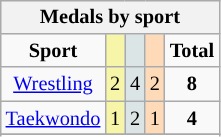<table class="wikitable" style="font-size:85%;float:left;">
<tr style="background:#efefef;">
<th colspan=7>Medals by sport</th>
</tr>
<tr align=center>
<td><strong>Sport</strong></td>
<td style="background:#f7f6a8;"></td>
<td style="background:#dce5e5;"></td>
<td style="background:#ffdab9;"></td>
<td><strong>Total</strong></td>
</tr>
<tr align=center>
<td><a href='#'>Wrestling</a></td>
<td style="background:#f7f6a8;">2</td>
<td style="background:#dce5e5;">4</td>
<td style="background:#ffdab9;">2</td>
<td><strong>8</strong></td>
</tr>
<tr align=center>
<td><a href='#'>Taekwondo</a></td>
<td style="background:#f7f6a8;">1</td>
<td style="background:#dce5e5;">2</td>
<td style="background:#ffdab9;">1</td>
<td><strong>4</strong></td>
</tr>
<tr>
</tr>
<tr align=center>
</tr>
</table>
